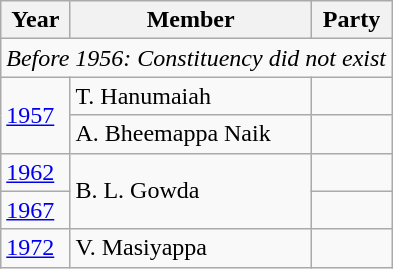<table class="wikitable">
<tr>
<th>Year</th>
<th>Member</th>
<th colspan=2>Party</th>
</tr>
<tr>
<td colspan=4><em>Before 1956: Constituency did not exist</em></td>
</tr>
<tr>
<td rowspan="2"><a href='#'>1957</a></td>
<td>T. Hanumaiah</td>
<td></td>
</tr>
<tr>
<td>A. Bheemappa Naik</td>
</tr>
<tr>
<td><a href='#'>1962</a></td>
<td rowspan="2">B. L. Gowda</td>
<td></td>
</tr>
<tr>
<td><a href='#'>1967</a></td>
<td></td>
</tr>
<tr>
<td><a href='#'>1972</a></td>
<td>V. Masiyappa</td>
</tr>
</table>
